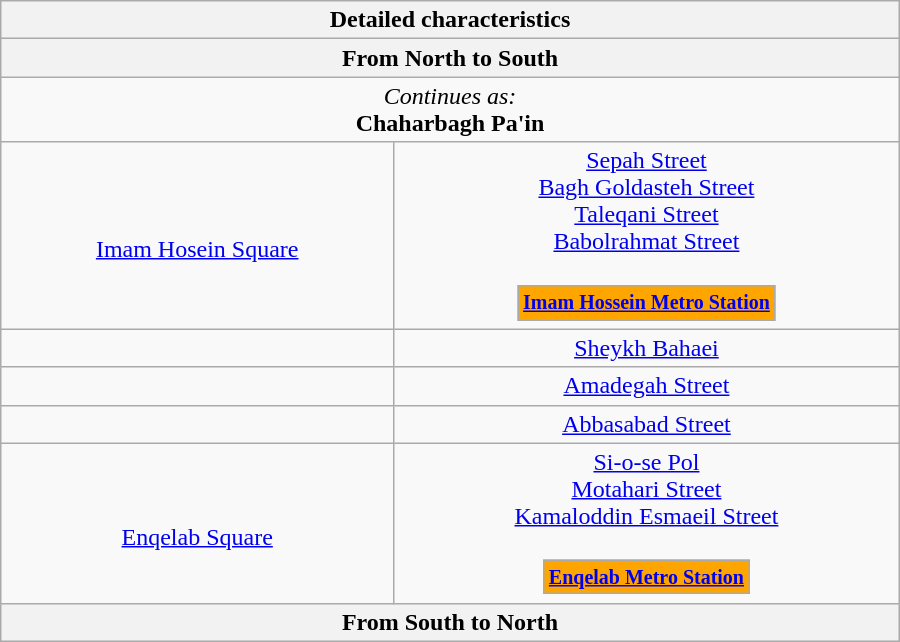<table class="wikitable collapsible collapsed" style="text-align:center" width="600px">
<tr>
<th colspan=3>Detailed characteristics</th>
</tr>
<tr>
<th text-align="center" colspan="3"> From North to South </th>
</tr>
<tr>
<td colspan="7" align="center"><em>Continues as:</em><br> <strong>Chaharbagh Pa'in</strong></td>
</tr>
<tr align="center">
<td><br><a href='#'>Imam Hosein Square</a></td>
<td> <a href='#'>Sepah Street</a><br> <a href='#'>Bagh Goldasteh Street</a><br> <a href='#'>Taleqani Street</a><br> <a href='#'>Babolrahmat Street</a><br><br><table border=0>
<tr size=40>
<td bgcolor="#FF A5 00" style="font-size: 10pt; color: "black"" align=center>  <strong><a href='#'><span>Imam Hossein Metro Station</span></a></strong></td>
</tr>
</table>
</td>
</tr>
<tr>
<td></td>
<td> <a href='#'>Sheykh Bahaei</a></td>
</tr>
<tr>
<td></td>
<td> <a href='#'>Amadegah Street</a></td>
</tr>
<tr>
<td></td>
<td> <a href='#'>Abbasabad Street</a></td>
</tr>
<tr align="center">
<td><br><a href='#'>Enqelab Square</a></td>
<td> <a href='#'>Si-o-se Pol</a><br> <a href='#'>Motahari Street</a><br> <a href='#'>Kamaloddin Esmaeil Street</a><br><br><table border=0>
<tr size=40>
<td bgcolor="#FF A5 00" style="font-size: 10pt; color: "black"" align=center>  <strong><a href='#'><span>Enqelab Metro Station</span></a></strong></td>
</tr>
</table>
</td>
</tr>
<tr>
<th text-align="center" colspan="3"> From South to North </th>
</tr>
</table>
